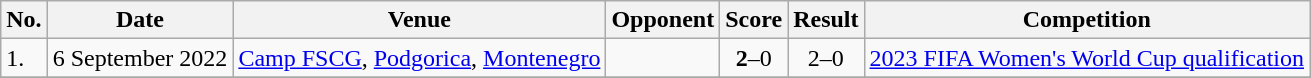<table class="wikitable">
<tr>
<th>No.</th>
<th>Date</th>
<th>Venue</th>
<th>Opponent</th>
<th>Score</th>
<th>Result</th>
<th>Competition</th>
</tr>
<tr>
<td>1.</td>
<td>6 September 2022</td>
<td><a href='#'>Camp FSCG</a>, <a href='#'>Podgorica</a>, <a href='#'>Montenegro</a></td>
<td></td>
<td align=center><strong>2</strong>–0</td>
<td align=center>2–0</td>
<td><a href='#'>2023 FIFA Women's World Cup qualification</a></td>
</tr>
<tr>
</tr>
</table>
